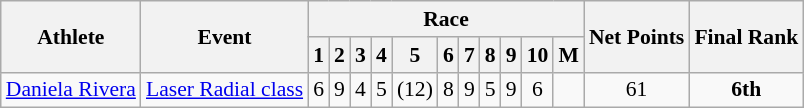<table class="wikitable" style="font-size:90%;">
<tr>
<th rowspan=2>Athlete</th>
<th rowspan=2>Event</th>
<th colspan=11>Race</th>
<th rowspan=2>Net Points</th>
<th rowspan=2>Final Rank</th>
</tr>
<tr>
<th>1</th>
<th>2</th>
<th>3</th>
<th>4</th>
<th>5</th>
<th>6</th>
<th>7</th>
<th>8</th>
<th>9</th>
<th>10</th>
<th>M</th>
</tr>
<tr align=center>
<td align=left><a href='#'>Daniela Rivera</a></td>
<td align=left><a href='#'>Laser Radial class</a></td>
<td align=center>6</td>
<td align=center>9</td>
<td align=center>4</td>
<td align=center>5</td>
<td align=center>(12)</td>
<td align=center>8</td>
<td align=center>9</td>
<td align=center>5</td>
<td align=center>9</td>
<td align=center>6</td>
<td align=center></td>
<td align=center>61</td>
<td align=center><strong>6th</strong></td>
</tr>
</table>
